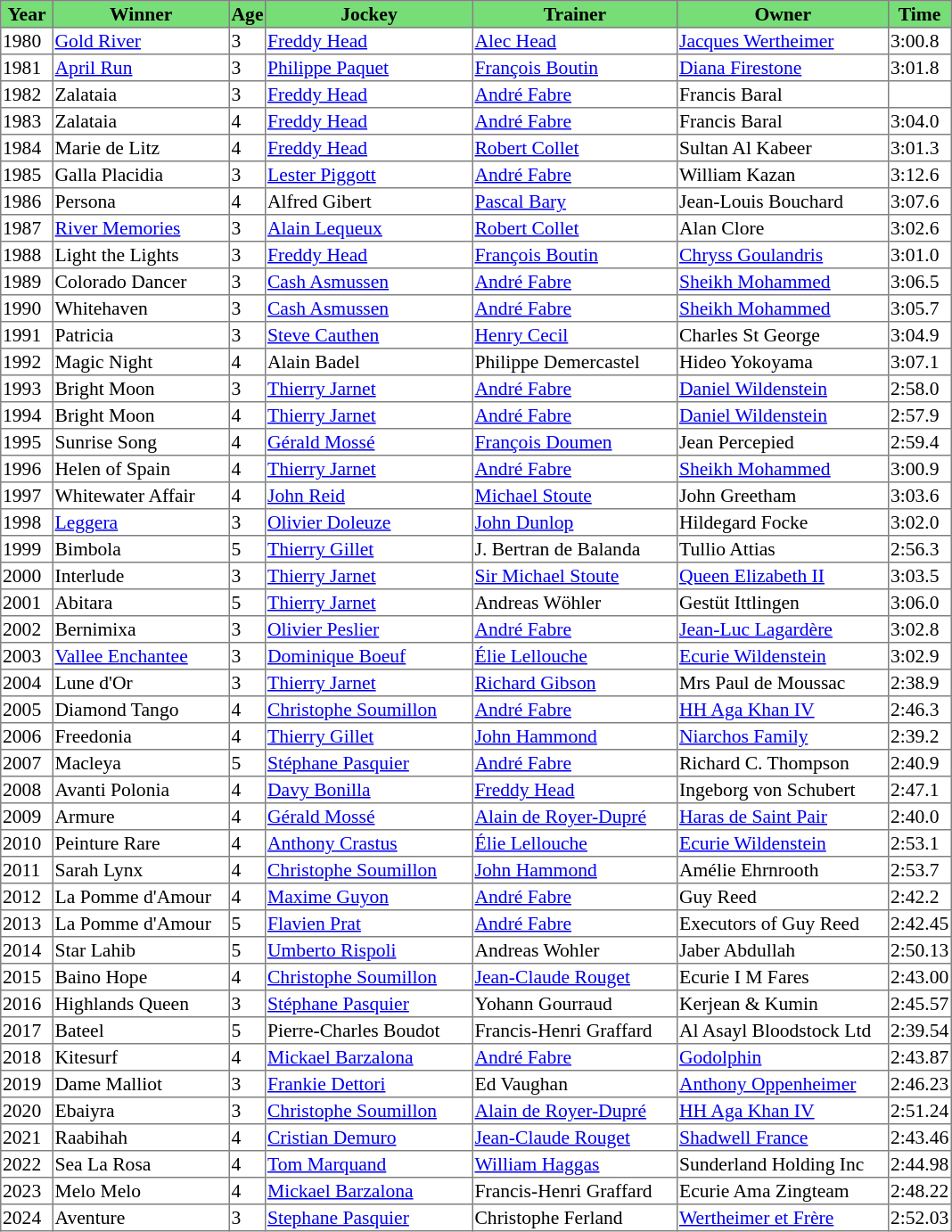<table class = "sortable" | border="1" style="border-collapse: collapse; font-size:90%">
<tr bgcolor="#77dd77" align="center">
<th width="36px"><strong>Year</strong><br></th>
<th width="129px"><strong>Winner</strong><br></th>
<th><strong>Age</strong><br></th>
<th width="152px"><strong>Jockey</strong><br></th>
<th width="150px"><strong>Trainer</strong><br></th>
<th width="155px"><strong>Owner</strong><br></th>
<th><strong>Time</strong><br></th>
</tr>
<tr>
<td>1980</td>
<td><a href='#'>Gold River</a></td>
<td>3</td>
<td><a href='#'>Freddy Head</a></td>
<td><a href='#'>Alec Head</a></td>
<td><a href='#'>Jacques Wertheimer</a></td>
<td>3:00.8</td>
</tr>
<tr>
<td>1981</td>
<td><a href='#'>April Run</a></td>
<td>3</td>
<td><a href='#'>Philippe Paquet</a></td>
<td><a href='#'>François Boutin</a></td>
<td><a href='#'>Diana Firestone</a></td>
<td>3:01.8</td>
</tr>
<tr>
<td>1982</td>
<td>Zalataia</td>
<td>3</td>
<td><a href='#'>Freddy Head</a></td>
<td><a href='#'>André Fabre</a></td>
<td>Francis Baral</td>
<td></td>
</tr>
<tr>
<td>1983</td>
<td>Zalataia</td>
<td>4</td>
<td><a href='#'>Freddy Head</a></td>
<td><a href='#'>André Fabre</a></td>
<td>Francis Baral</td>
<td>3:04.0</td>
</tr>
<tr>
<td>1984</td>
<td>Marie de Litz</td>
<td>4</td>
<td><a href='#'>Freddy Head</a></td>
<td><a href='#'>Robert Collet</a></td>
<td>Sultan Al Kabeer</td>
<td>3:01.3</td>
</tr>
<tr>
<td>1985</td>
<td>Galla Placidia</td>
<td>3</td>
<td><a href='#'>Lester Piggott</a></td>
<td><a href='#'>André Fabre</a></td>
<td>William Kazan</td>
<td>3:12.6</td>
</tr>
<tr>
<td>1986</td>
<td>Persona</td>
<td>4</td>
<td>Alfred Gibert</td>
<td><a href='#'>Pascal Bary</a></td>
<td>Jean-Louis Bouchard</td>
<td>3:07.6</td>
</tr>
<tr>
<td>1987</td>
<td><a href='#'>River Memories</a></td>
<td>3</td>
<td><a href='#'>Alain Lequeux</a></td>
<td><a href='#'>Robert Collet</a></td>
<td>Alan Clore</td>
<td>3:02.6</td>
</tr>
<tr>
<td>1988</td>
<td>Light the Lights</td>
<td>3</td>
<td><a href='#'>Freddy Head</a></td>
<td><a href='#'>François Boutin</a></td>
<td><a href='#'>Chryss Goulandris</a></td>
<td>3:01.0</td>
</tr>
<tr>
<td>1989</td>
<td>Colorado Dancer</td>
<td>3</td>
<td><a href='#'>Cash Asmussen</a></td>
<td><a href='#'>André Fabre</a></td>
<td><a href='#'>Sheikh Mohammed</a></td>
<td>3:06.5</td>
</tr>
<tr>
<td>1990</td>
<td>Whitehaven</td>
<td>3</td>
<td><a href='#'>Cash Asmussen</a></td>
<td><a href='#'>André Fabre</a></td>
<td><a href='#'>Sheikh Mohammed</a></td>
<td>3:05.7</td>
</tr>
<tr>
<td>1991</td>
<td>Patricia</td>
<td>3</td>
<td><a href='#'>Steve Cauthen</a></td>
<td><a href='#'>Henry Cecil</a></td>
<td>Charles St George</td>
<td>3:04.9</td>
</tr>
<tr>
<td>1992</td>
<td>Magic Night</td>
<td>4</td>
<td>Alain Badel</td>
<td>Philippe Demercastel</td>
<td>Hideo Yokoyama</td>
<td>3:07.1</td>
</tr>
<tr>
<td>1993</td>
<td>Bright Moon</td>
<td>3</td>
<td><a href='#'>Thierry Jarnet</a></td>
<td><a href='#'>André Fabre</a></td>
<td><a href='#'>Daniel Wildenstein</a></td>
<td>2:58.0</td>
</tr>
<tr>
<td>1994</td>
<td>Bright Moon</td>
<td>4</td>
<td><a href='#'>Thierry Jarnet</a></td>
<td><a href='#'>André Fabre</a></td>
<td><a href='#'>Daniel Wildenstein</a></td>
<td>2:57.9</td>
</tr>
<tr>
<td>1995</td>
<td>Sunrise Song</td>
<td>4</td>
<td><a href='#'>Gérald Mossé</a></td>
<td><a href='#'>François Doumen</a></td>
<td>Jean Percepied</td>
<td>2:59.4</td>
</tr>
<tr>
<td>1996</td>
<td>Helen of Spain</td>
<td>4</td>
<td><a href='#'>Thierry Jarnet</a></td>
<td><a href='#'>André Fabre</a></td>
<td><a href='#'>Sheikh Mohammed</a></td>
<td>3:00.9</td>
</tr>
<tr>
<td>1997</td>
<td>Whitewater Affair</td>
<td>4</td>
<td><a href='#'>John Reid</a></td>
<td><a href='#'>Michael Stoute</a></td>
<td>John Greetham</td>
<td>3:03.6</td>
</tr>
<tr>
<td>1998</td>
<td><a href='#'>Leggera</a></td>
<td>3</td>
<td><a href='#'>Olivier Doleuze</a></td>
<td><a href='#'>John Dunlop</a></td>
<td>Hildegard Focke</td>
<td>3:02.0</td>
</tr>
<tr>
<td>1999</td>
<td>Bimbola</td>
<td>5</td>
<td><a href='#'>Thierry Gillet</a></td>
<td>J. Bertran de Balanda </td>
<td>Tullio Attias</td>
<td>2:56.3</td>
</tr>
<tr>
<td>2000</td>
<td>Interlude</td>
<td>3</td>
<td><a href='#'>Thierry Jarnet</a></td>
<td><a href='#'>Sir Michael Stoute</a></td>
<td><a href='#'>Queen Elizabeth II</a></td>
<td>3:03.5</td>
</tr>
<tr>
<td>2001</td>
<td>Abitara</td>
<td>5</td>
<td><a href='#'>Thierry Jarnet</a></td>
<td>Andreas Wöhler</td>
<td>Gestüt Ittlingen</td>
<td>3:06.0</td>
</tr>
<tr>
<td>2002</td>
<td>Bernimixa</td>
<td>3</td>
<td><a href='#'>Olivier Peslier</a></td>
<td><a href='#'>André Fabre</a></td>
<td><a href='#'>Jean-Luc Lagardère</a></td>
<td>3:02.8</td>
</tr>
<tr>
<td>2003</td>
<td><a href='#'>Vallee Enchantee</a></td>
<td>3</td>
<td><a href='#'>Dominique Boeuf</a></td>
<td><a href='#'>Élie Lellouche</a></td>
<td><a href='#'>Ecurie Wildenstein</a></td>
<td>3:02.9</td>
</tr>
<tr>
<td>2004</td>
<td>Lune d'Or</td>
<td>3</td>
<td><a href='#'>Thierry Jarnet</a></td>
<td><a href='#'>Richard Gibson</a></td>
<td>Mrs Paul de Moussac</td>
<td>2:38.9</td>
</tr>
<tr>
<td>2005</td>
<td>Diamond Tango</td>
<td>4</td>
<td><a href='#'>Christophe Soumillon</a></td>
<td><a href='#'>André Fabre</a></td>
<td><a href='#'>HH Aga Khan IV</a></td>
<td>2:46.3</td>
</tr>
<tr>
<td>2006</td>
<td>Freedonia</td>
<td>4</td>
<td><a href='#'>Thierry Gillet</a></td>
<td><a href='#'>John Hammond</a></td>
<td><a href='#'>Niarchos Family</a></td>
<td>2:39.2</td>
</tr>
<tr>
<td>2007</td>
<td>Macleya</td>
<td>5</td>
<td><a href='#'>Stéphane Pasquier</a></td>
<td><a href='#'>André Fabre</a></td>
<td>Richard C. Thompson</td>
<td>2:40.9</td>
</tr>
<tr>
<td>2008</td>
<td>Avanti Polonia</td>
<td>4</td>
<td><a href='#'>Davy Bonilla</a></td>
<td><a href='#'>Freddy Head</a></td>
<td>Ingeborg von Schubert</td>
<td>2:47.1</td>
</tr>
<tr>
<td>2009</td>
<td>Armure</td>
<td>4</td>
<td><a href='#'>Gérald Mossé</a></td>
<td><a href='#'>Alain de Royer-Dupré</a></td>
<td><a href='#'>Haras de Saint Pair</a></td>
<td>2:40.0</td>
</tr>
<tr>
<td>2010</td>
<td>Peinture Rare</td>
<td>4</td>
<td><a href='#'>Anthony Crastus</a></td>
<td><a href='#'>Élie Lellouche</a></td>
<td><a href='#'>Ecurie Wildenstein</a></td>
<td>2:53.1</td>
</tr>
<tr>
<td>2011</td>
<td>Sarah Lynx</td>
<td>4</td>
<td><a href='#'>Christophe Soumillon</a></td>
<td><a href='#'>John Hammond</a></td>
<td>Amélie Ehrnrooth</td>
<td>2:53.7</td>
</tr>
<tr>
<td>2012</td>
<td>La Pomme d'Amour</td>
<td>4</td>
<td><a href='#'>Maxime Guyon</a></td>
<td><a href='#'>André Fabre</a></td>
<td>Guy Reed</td>
<td>2:42.2</td>
</tr>
<tr>
<td>2013</td>
<td>La Pomme d'Amour</td>
<td>5</td>
<td><a href='#'>Flavien Prat</a></td>
<td><a href='#'>André Fabre</a></td>
<td>Executors of Guy Reed</td>
<td>2:42.45</td>
</tr>
<tr>
<td>2014</td>
<td>Star Lahib</td>
<td>5</td>
<td><a href='#'>Umberto Rispoli</a></td>
<td>Andreas Wohler</td>
<td>Jaber Abdullah</td>
<td>2:50.13</td>
</tr>
<tr>
<td>2015</td>
<td>Baino Hope</td>
<td>4</td>
<td><a href='#'>Christophe Soumillon</a></td>
<td><a href='#'>Jean-Claude Rouget</a></td>
<td>Ecurie I M Fares</td>
<td>2:43.00</td>
</tr>
<tr>
<td>2016</td>
<td>Highlands Queen</td>
<td>3</td>
<td><a href='#'>Stéphane Pasquier</a></td>
<td>Yohann Gourraud</td>
<td>Kerjean & Kumin </td>
<td>2:45.57</td>
</tr>
<tr>
<td>2017</td>
<td>Bateel</td>
<td>5</td>
<td>Pierre-Charles Boudot</td>
<td>Francis-Henri Graffard</td>
<td>Al Asayl Bloodstock Ltd</td>
<td>2:39.54</td>
</tr>
<tr>
<td>2018</td>
<td>Kitesurf</td>
<td>4</td>
<td><a href='#'>Mickael Barzalona</a></td>
<td><a href='#'>André Fabre</a></td>
<td><a href='#'>Godolphin</a></td>
<td>2:43.87</td>
</tr>
<tr>
<td>2019</td>
<td>Dame Malliot</td>
<td>3</td>
<td><a href='#'>Frankie Dettori</a></td>
<td>Ed Vaughan</td>
<td><a href='#'>Anthony Oppenheimer</a></td>
<td>2:46.23</td>
</tr>
<tr>
<td>2020</td>
<td>Ebaiyra</td>
<td>3</td>
<td><a href='#'>Christophe Soumillon</a></td>
<td><a href='#'>Alain de Royer-Dupré</a></td>
<td><a href='#'>HH Aga Khan IV</a></td>
<td>2:51.24</td>
</tr>
<tr>
<td>2021</td>
<td>Raabihah</td>
<td>4</td>
<td><a href='#'>Cristian Demuro</a></td>
<td><a href='#'>Jean-Claude Rouget</a></td>
<td><a href='#'>Shadwell France</a></td>
<td>2:43.46</td>
</tr>
<tr>
<td>2022</td>
<td>Sea La Rosa</td>
<td>4</td>
<td><a href='#'>Tom Marquand</a></td>
<td><a href='#'>William Haggas</a></td>
<td>Sunderland Holding Inc</td>
<td>2:44.98</td>
</tr>
<tr>
<td>2023</td>
<td>Melo Melo</td>
<td>4</td>
<td><a href='#'>Mickael Barzalona</a></td>
<td>Francis-Henri Graffard</td>
<td>Ecurie Ama Zingteam</td>
<td>2:48.22</td>
</tr>
<tr>
<td>2024</td>
<td>Aventure</td>
<td>3</td>
<td><a href='#'>Stephane Pasquier</a></td>
<td>Christophe Ferland</td>
<td><a href='#'>Wertheimer et Frère</a></td>
<td>2:52.03</td>
</tr>
</table>
